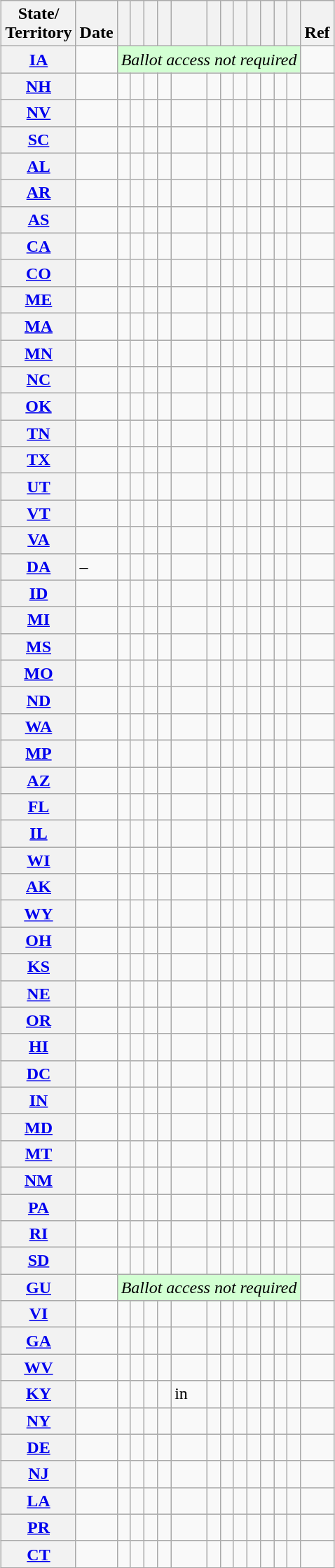<table class="wikitable sortable" style=margin:auto;margin:auto>
<tr valign=bottom>
<th>State/<br>Territory</th>
<th>Date</th>
<th></th>
<th></th>
<th></th>
<th></th>
<th></th>
<th></th>
<th></th>
<th></th>
<th></th>
<th></th>
<th></th>
<th></th>
<th>Ref</th>
</tr>
<tr>
<th><a href='#'>IA</a></th>
<td></td>
<td colspan="12"  style="text-align:center; background:#d2ffd2;"><em>Ballot access not required</em></td>
<td></td>
</tr>
<tr>
<th><a href='#'>NH</a></th>
<td></td>
<td></td>
<td></td>
<td></td>
<td></td>
<td></td>
<td></td>
<td></td>
<td></td>
<td></td>
<td></td>
<td></td>
<td></td>
<td></td>
</tr>
<tr>
<th><a href='#'>NV</a></th>
<td></td>
<td></td>
<td></td>
<td></td>
<td></td>
<td></td>
<td></td>
<td></td>
<td></td>
<td></td>
<td></td>
<td></td>
<td></td>
<td></td>
</tr>
<tr>
<th><a href='#'>SC</a></th>
<td></td>
<td></td>
<td></td>
<td></td>
<td></td>
<td></td>
<td></td>
<td></td>
<td></td>
<td></td>
<td></td>
<td></td>
<td></td>
<td></td>
</tr>
<tr>
<th><a href='#'>AL</a></th>
<td></td>
<td></td>
<td></td>
<td></td>
<td></td>
<td></td>
<td></td>
<td></td>
<td></td>
<td></td>
<td></td>
<td></td>
<td></td>
<td></td>
</tr>
<tr>
<th><a href='#'>AR</a></th>
<td></td>
<td></td>
<td></td>
<td></td>
<td></td>
<td></td>
<td></td>
<td></td>
<td></td>
<td></td>
<td></td>
<td></td>
<td></td>
<td></td>
</tr>
<tr>
<th><a href='#'>AS</a></th>
<td></td>
<td></td>
<td></td>
<td></td>
<td></td>
<td></td>
<td></td>
<td></td>
<td></td>
<td></td>
<td></td>
<td></td>
<td></td>
<td></td>
</tr>
<tr>
<th><a href='#'>CA</a></th>
<td></td>
<td></td>
<td></td>
<td></td>
<td></td>
<td></td>
<td></td>
<td></td>
<td></td>
<td></td>
<td></td>
<td></td>
<td></td>
<td></td>
</tr>
<tr>
<th><a href='#'>CO</a></th>
<td></td>
<td></td>
<td></td>
<td></td>
<td></td>
<td></td>
<td></td>
<td></td>
<td></td>
<td></td>
<td></td>
<td></td>
<td></td>
<td></td>
</tr>
<tr>
<th><a href='#'>ME</a></th>
<td></td>
<td></td>
<td></td>
<td></td>
<td></td>
<td></td>
<td></td>
<td></td>
<td></td>
<td></td>
<td></td>
<td></td>
<td></td>
<td></td>
</tr>
<tr>
<th><a href='#'>MA</a></th>
<td></td>
<td></td>
<td></td>
<td></td>
<td></td>
<td></td>
<td></td>
<td></td>
<td></td>
<td></td>
<td></td>
<td></td>
<td></td>
<td></td>
</tr>
<tr>
<th><a href='#'>MN</a></th>
<td></td>
<td></td>
<td></td>
<td></td>
<td></td>
<td></td>
<td></td>
<td></td>
<td></td>
<td></td>
<td></td>
<td></td>
<td></td>
<td></td>
</tr>
<tr>
<th><a href='#'>NC</a></th>
<td></td>
<td></td>
<td></td>
<td></td>
<td></td>
<td></td>
<td></td>
<td></td>
<td></td>
<td></td>
<td></td>
<td></td>
<td></td>
<td></td>
</tr>
<tr>
<th><a href='#'>OK</a></th>
<td></td>
<td></td>
<td></td>
<td></td>
<td></td>
<td></td>
<td></td>
<td></td>
<td></td>
<td></td>
<td></td>
<td></td>
<td></td>
<td></td>
</tr>
<tr>
<th><a href='#'>TN</a></th>
<td></td>
<td></td>
<td></td>
<td></td>
<td></td>
<td></td>
<td></td>
<td></td>
<td></td>
<td></td>
<td></td>
<td></td>
<td></td>
<td></td>
</tr>
<tr>
<th><a href='#'>TX</a></th>
<td></td>
<td></td>
<td></td>
<td></td>
<td></td>
<td></td>
<td></td>
<td></td>
<td></td>
<td></td>
<td></td>
<td></td>
<td></td>
<td></td>
</tr>
<tr>
<th><a href='#'>UT</a></th>
<td></td>
<td></td>
<td></td>
<td></td>
<td></td>
<td></td>
<td></td>
<td></td>
<td></td>
<td></td>
<td></td>
<td></td>
<td></td>
<td></td>
</tr>
<tr>
<th><a href='#'>VT</a></th>
<td></td>
<td></td>
<td></td>
<td></td>
<td></td>
<td></td>
<td></td>
<td></td>
<td></td>
<td></td>
<td></td>
<td></td>
<td></td>
<td></td>
</tr>
<tr>
<th><a href='#'>VA</a></th>
<td></td>
<td></td>
<td></td>
<td></td>
<td></td>
<td></td>
<td></td>
<td></td>
<td></td>
<td></td>
<td></td>
<td></td>
<td></td>
<td></td>
</tr>
<tr>
<th><a href='#'>DA</a></th>
<td> –<br></td>
<td></td>
<td></td>
<td></td>
<td></td>
<td></td>
<td></td>
<td></td>
<td></td>
<td></td>
<td></td>
<td></td>
<td></td>
<td></td>
</tr>
<tr>
<th><a href='#'>ID</a></th>
<td></td>
<td></td>
<td></td>
<td></td>
<td></td>
<td></td>
<td></td>
<td></td>
<td></td>
<td></td>
<td></td>
<td></td>
<td></td>
<td></td>
</tr>
<tr>
<th><a href='#'>MI</a></th>
<td></td>
<td></td>
<td></td>
<td></td>
<td></td>
<td></td>
<td></td>
<td></td>
<td></td>
<td></td>
<td></td>
<td></td>
<td></td>
<td></td>
</tr>
<tr>
<th><a href='#'>MS</a></th>
<td></td>
<td></td>
<td></td>
<td></td>
<td></td>
<td></td>
<td></td>
<td></td>
<td></td>
<td></td>
<td></td>
<td></td>
<td></td>
<td></td>
</tr>
<tr>
<th><a href='#'>MO</a></th>
<td></td>
<td></td>
<td></td>
<td></td>
<td></td>
<td></td>
<td></td>
<td></td>
<td></td>
<td></td>
<td></td>
<td></td>
<td></td>
<td></td>
</tr>
<tr>
<th><a href='#'>ND</a></th>
<td></td>
<td></td>
<td></td>
<td></td>
<td></td>
<td></td>
<td></td>
<td></td>
<td></td>
<td></td>
<td></td>
<td></td>
<td></td>
<td></td>
</tr>
<tr>
<th><a href='#'>WA</a></th>
<td></td>
<td></td>
<td></td>
<td></td>
<td></td>
<td></td>
<td></td>
<td></td>
<td></td>
<td></td>
<td></td>
<td></td>
<td></td>
<td></td>
</tr>
<tr>
<th><a href='#'>MP</a></th>
<td></td>
<td></td>
<td></td>
<td></td>
<td></td>
<td></td>
<td></td>
<td></td>
<td></td>
<td></td>
<td></td>
<td></td>
<td></td>
<td></td>
</tr>
<tr>
<th><a href='#'>AZ</a></th>
<td></td>
<td></td>
<td></td>
<td></td>
<td></td>
<td></td>
<td></td>
<td></td>
<td></td>
<td></td>
<td></td>
<td></td>
<td></td>
<td></td>
</tr>
<tr>
<th><a href='#'>FL</a></th>
<td></td>
<td></td>
<td></td>
<td></td>
<td></td>
<td></td>
<td></td>
<td></td>
<td></td>
<td></td>
<td></td>
<td></td>
<td></td>
<td></td>
</tr>
<tr>
<th><a href='#'>IL</a></th>
<td></td>
<td></td>
<td></td>
<td></td>
<td></td>
<td></td>
<td></td>
<td></td>
<td></td>
<td></td>
<td></td>
<td></td>
<td></td>
<td></td>
</tr>
<tr>
<th><a href='#'>WI</a></th>
<td></td>
<td></td>
<td></td>
<td></td>
<td></td>
<td></td>
<td></td>
<td></td>
<td></td>
<td></td>
<td></td>
<td></td>
<td></td>
<td></td>
</tr>
<tr>
<th><a href='#'>AK</a></th>
<td></td>
<td></td>
<td></td>
<td></td>
<td></td>
<td></td>
<td></td>
<td></td>
<td></td>
<td></td>
<td></td>
<td></td>
<td></td>
<td></td>
</tr>
<tr>
<th><a href='#'>WY</a></th>
<td></td>
<td></td>
<td></td>
<td></td>
<td></td>
<td></td>
<td></td>
<td></td>
<td></td>
<td></td>
<td></td>
<td></td>
<td></td>
<td></td>
</tr>
<tr>
<th><a href='#'>OH</a></th>
<td></td>
<td></td>
<td></td>
<td></td>
<td></td>
<td></td>
<td></td>
<td></td>
<td></td>
<td></td>
<td></td>
<td></td>
<td></td>
<td></td>
</tr>
<tr>
<th><a href='#'>KS</a></th>
<td></td>
<td></td>
<td></td>
<td></td>
<td></td>
<td></td>
<td></td>
<td></td>
<td></td>
<td></td>
<td></td>
<td></td>
<td></td>
<td></td>
</tr>
<tr>
<th><a href='#'>NE</a></th>
<td></td>
<td></td>
<td></td>
<td></td>
<td></td>
<td></td>
<td></td>
<td></td>
<td></td>
<td></td>
<td></td>
<td></td>
<td></td>
<td></td>
</tr>
<tr>
<th><a href='#'>OR</a></th>
<td></td>
<td></td>
<td></td>
<td></td>
<td></td>
<td></td>
<td></td>
<td></td>
<td></td>
<td></td>
<td></td>
<td></td>
<td></td>
<td></td>
</tr>
<tr>
<th><a href='#'>HI</a></th>
<td></td>
<td></td>
<td></td>
<td></td>
<td></td>
<td></td>
<td></td>
<td></td>
<td></td>
<td></td>
<td></td>
<td></td>
<td></td>
<td></td>
</tr>
<tr>
<th><a href='#'>DC</a></th>
<td></td>
<td></td>
<td></td>
<td></td>
<td></td>
<td></td>
<td></td>
<td></td>
<td></td>
<td></td>
<td></td>
<td></td>
<td></td>
<td></td>
</tr>
<tr>
<th><a href='#'>IN</a></th>
<td></td>
<td></td>
<td></td>
<td></td>
<td></td>
<td></td>
<td></td>
<td></td>
<td></td>
<td></td>
<td></td>
<td></td>
<td></td>
<td></td>
</tr>
<tr>
<th><a href='#'>MD</a></th>
<td></td>
<td></td>
<td></td>
<td></td>
<td></td>
<td></td>
<td></td>
<td></td>
<td></td>
<td></td>
<td></td>
<td></td>
<td></td>
<td></td>
</tr>
<tr>
<th><a href='#'>MT</a></th>
<td></td>
<td></td>
<td></td>
<td></td>
<td></td>
<td></td>
<td></td>
<td></td>
<td></td>
<td></td>
<td></td>
<td></td>
<td></td>
<td></td>
</tr>
<tr>
<th><a href='#'>NM</a></th>
<td></td>
<td></td>
<td></td>
<td></td>
<td></td>
<td></td>
<td></td>
<td></td>
<td></td>
<td></td>
<td></td>
<td></td>
<td></td>
<td></td>
</tr>
<tr>
<th><a href='#'>PA</a></th>
<td></td>
<td></td>
<td></td>
<td></td>
<td></td>
<td></td>
<td></td>
<td></td>
<td></td>
<td></td>
<td></td>
<td></td>
<td></td>
<td></td>
</tr>
<tr>
<th><a href='#'>RI</a></th>
<td></td>
<td></td>
<td></td>
<td></td>
<td></td>
<td></td>
<td></td>
<td></td>
<td></td>
<td></td>
<td></td>
<td></td>
<td></td>
<td></td>
</tr>
<tr>
<th><a href='#'>SD</a></th>
<td></td>
<td></td>
<td></td>
<td></td>
<td></td>
<td></td>
<td></td>
<td></td>
<td></td>
<td></td>
<td></td>
<td></td>
<td></td>
<td></td>
</tr>
<tr>
<th><a href='#'>GU</a></th>
<td></td>
<td colspan="12"  style="text-align:center; background:#d2ffd2;"><em>Ballot access not required</em></td>
<td></td>
</tr>
<tr>
<th><a href='#'>VI</a></th>
<td></td>
<td></td>
<td></td>
<td></td>
<td></td>
<td></td>
<td></td>
<td></td>
<td></td>
<td></td>
<td></td>
<td></td>
<td></td>
<td></td>
</tr>
<tr>
<th><a href='#'>GA</a></th>
<td></td>
<td></td>
<td></td>
<td></td>
<td></td>
<td></td>
<td></td>
<td></td>
<td></td>
<td></td>
<td></td>
<td></td>
<td></td>
<td></td>
</tr>
<tr>
<th><a href='#'>WV</a></th>
<td></td>
<td></td>
<td></td>
<td></td>
<td></td>
<td></td>
<td></td>
<td></td>
<td></td>
<td></td>
<td></td>
<td></td>
<td></td>
<td></td>
</tr>
<tr>
<th><a href='#'>KY</a></th>
<td></td>
<td></td>
<td></td>
<td></td>
<td></td>
<td>in</td>
<td></td>
<td></td>
<td></td>
<td></td>
<td></td>
<td></td>
<td></td>
<td></td>
</tr>
<tr>
<th><a href='#'>NY</a></th>
<td></td>
<td></td>
<td></td>
<td></td>
<td></td>
<td></td>
<td></td>
<td></td>
<td></td>
<td></td>
<td></td>
<td></td>
<td></td>
<td></td>
</tr>
<tr>
<th><a href='#'>DE</a></th>
<td></td>
<td></td>
<td></td>
<td></td>
<td></td>
<td></td>
<td></td>
<td></td>
<td></td>
<td></td>
<td></td>
<td></td>
<td></td>
<td></td>
</tr>
<tr>
<th><a href='#'>NJ</a></th>
<td></td>
<td></td>
<td></td>
<td></td>
<td></td>
<td></td>
<td></td>
<td></td>
<td></td>
<td></td>
<td></td>
<td></td>
<td></td>
<td></td>
</tr>
<tr>
<th><a href='#'>LA</a></th>
<td></td>
<td></td>
<td></td>
<td></td>
<td></td>
<td></td>
<td></td>
<td></td>
<td></td>
<td></td>
<td></td>
<td></td>
<td></td>
<td></td>
</tr>
<tr>
<th><a href='#'>PR</a></th>
<td></td>
<td></td>
<td></td>
<td></td>
<td></td>
<td></td>
<td></td>
<td></td>
<td></td>
<td></td>
<td></td>
<td></td>
<td></td>
<td></td>
</tr>
<tr>
<th><a href='#'>CT</a></th>
<td></td>
<td></td>
<td></td>
<td></td>
<td></td>
<td></td>
<td></td>
<td></td>
<td></td>
<td></td>
<td></td>
<td></td>
<td></td>
<td></td>
</tr>
</table>
